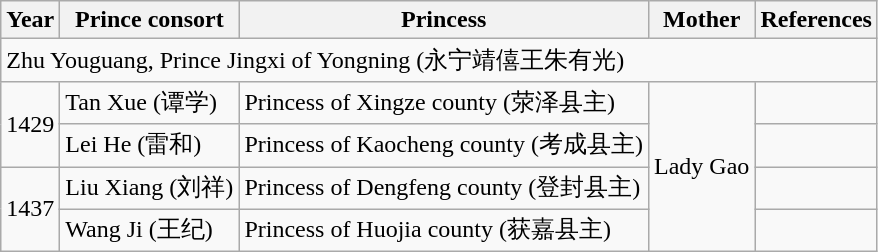<table class="wikitable">
<tr>
<th>Year</th>
<th>Prince consort</th>
<th>Princess</th>
<th>Mother</th>
<th>References</th>
</tr>
<tr>
<td colspan="5">Zhu Youguang, Prince Jingxi of Yongning (永宁靖僖王朱有光)</td>
</tr>
<tr>
<td rowspan="2">1429</td>
<td>Tan Xue (谭学)</td>
<td>Princess of Xingze county (荥泽县主)</td>
<td rowspan="4">Lady Gao</td>
<td></td>
</tr>
<tr>
<td>Lei He (雷和)</td>
<td>Princess of Kaocheng county (考成县主)</td>
<td></td>
</tr>
<tr>
<td rowspan="2">1437</td>
<td>Liu Xiang (刘祥)</td>
<td>Princess of Dengfeng county (登封县主)</td>
<td></td>
</tr>
<tr>
<td>Wang Ji (王纪)</td>
<td>Princess of Huojia county (获嘉县主)</td>
<td></td>
</tr>
</table>
